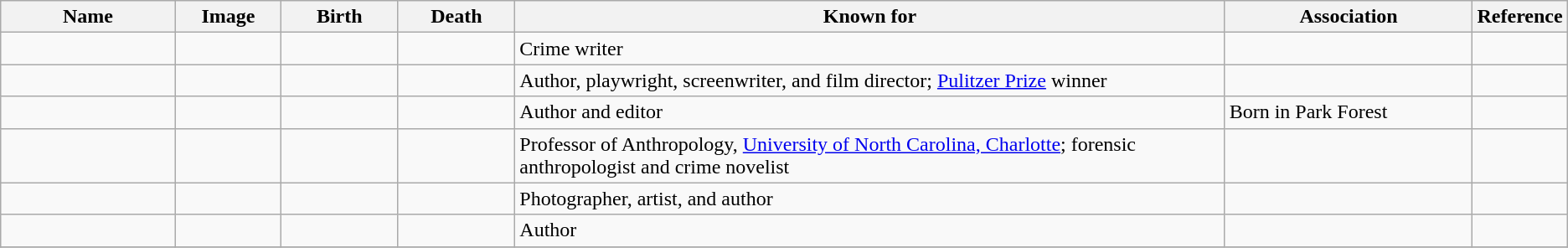<table class="wikitable sortable">
<tr>
<th scope="col" width="140">Name</th>
<th scope="col" width="80" class="unsortable">Image</th>
<th scope="col" width="90">Birth</th>
<th scope="col" width="90">Death</th>
<th scope="col" width="600" class="unsortable">Known for</th>
<th scope="col" width="200" class="unsortable">Association</th>
<th scope="col" width="30" class="unsortable">Reference</th>
</tr>
<tr>
<td></td>
<td></td>
<td align=right></td>
<td align=right></td>
<td>Crime writer</td>
<td></td>
<td align="center"></td>
</tr>
<tr>
<td></td>
<td></td>
<td align=right></td>
<td></td>
<td>Author, playwright, screenwriter, and film director; <a href='#'>Pulitzer Prize</a> winner</td>
<td></td>
<td align="center"></td>
</tr>
<tr>
<td></td>
<td></td>
<td></td>
<td></td>
<td>Author and editor</td>
<td>Born in Park Forest</td>
<td align="center"></td>
</tr>
<tr>
<td></td>
<td></td>
<td align=right></td>
<td></td>
<td>Professor of Anthropology, <a href='#'>University of North Carolina, Charlotte</a>; forensic anthropologist and crime novelist</td>
<td></td>
<td align="center"></td>
</tr>
<tr>
<td></td>
<td></td>
<td align=right></td>
<td></td>
<td>Photographer, artist, and author</td>
<td></td>
<td align="center"></td>
</tr>
<tr>
<td></td>
<td></td>
<td align=right></td>
<td></td>
<td>Author</td>
<td></td>
<td align="center"></td>
</tr>
<tr>
</tr>
</table>
